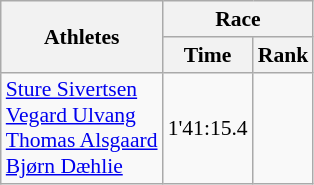<table class="wikitable" style="font-size:90%">
<tr>
<th rowspan=2>Athletes</th>
<th colspan=2>Race</th>
</tr>
<tr>
<th>Time</th>
<th>Rank</th>
</tr>
<tr>
<td><a href='#'>Sture Sivertsen</a><br><a href='#'>Vegard Ulvang</a><br><a href='#'>Thomas Alsgaard</a><br><a href='#'>Bjørn Dæhlie</a></td>
<td align=center>1'41:15.4</td>
<td align=center></td>
</tr>
</table>
